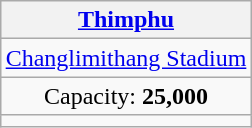<table class="wikitable" style="text-align:center;margin:1em auto;">
<tr>
<th><a href='#'>Thimphu</a></th>
</tr>
<tr>
<td><a href='#'>Changlimithang Stadium</a></td>
</tr>
<tr>
<td>Capacity: <strong>25,000</strong></td>
</tr>
<tr>
<td></td>
</tr>
</table>
